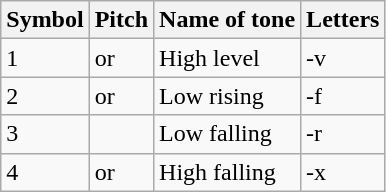<table class="wikitable">
<tr>
<th>Symbol</th>
<th>Pitch</th>
<th>Name of tone</th>
<th>Letters</th>
</tr>
<tr>
<td>1</td>
<td> or </td>
<td>High level</td>
<td>-v</td>
</tr>
<tr>
<td>2</td>
<td> or </td>
<td>Low rising</td>
<td>-f</td>
</tr>
<tr>
<td>3</td>
<td></td>
<td>Low falling</td>
<td>-r</td>
</tr>
<tr>
<td>4</td>
<td> or </td>
<td>High falling</td>
<td>-x</td>
</tr>
</table>
